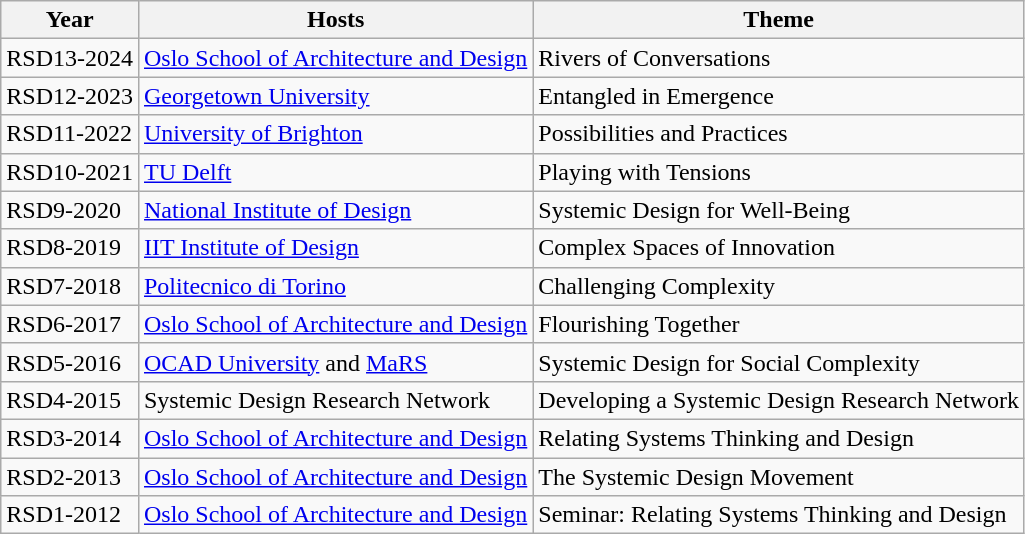<table class="wikitable sortable">
<tr>
<th>Year</th>
<th>Hosts</th>
<th>Theme</th>
</tr>
<tr>
<td>RSD13-2024</td>
<td><a href='#'>Oslo School of Architecture and Design</a></td>
<td>Rivers of Conversations</td>
</tr>
<tr>
<td>RSD12-2023</td>
<td><a href='#'>Georgetown University</a></td>
<td>Entangled in Emergence</td>
</tr>
<tr>
<td>RSD11-2022</td>
<td><a href='#'>University of Brighton</a></td>
<td>Possibilities and Practices</td>
</tr>
<tr>
<td>RSD10-2021</td>
<td><a href='#'>TU Delft</a></td>
<td>Playing with Tensions</td>
</tr>
<tr>
<td>RSD9-2020</td>
<td><a href='#'>National Institute of Design</a></td>
<td>Systemic Design for Well-Being</td>
</tr>
<tr>
<td>RSD8-2019</td>
<td><a href='#'>IIT Institute of Design</a></td>
<td>Complex Spaces of Innovation</td>
</tr>
<tr>
<td>RSD7-2018</td>
<td><a href='#'>Politecnico di Torino</a></td>
<td>Challenging Complexity</td>
</tr>
<tr>
<td>RSD6-2017</td>
<td><a href='#'>Oslo School of Architecture and Design</a></td>
<td>Flourishing Together</td>
</tr>
<tr>
<td>RSD5-2016</td>
<td><a href='#'>OCAD University</a> and <a href='#'>MaRS</a></td>
<td>Systemic Design for Social Complexity</td>
</tr>
<tr>
<td>RSD4-2015</td>
<td>Systemic Design Research Network</td>
<td>Developing a Systemic Design Research Network</td>
</tr>
<tr>
<td>RSD3-2014</td>
<td><a href='#'>Oslo School of Architecture and Design</a></td>
<td>Relating Systems Thinking and Design</td>
</tr>
<tr>
<td>RSD2-2013</td>
<td><a href='#'>Oslo School of Architecture and Design</a></td>
<td>The Systemic Design Movement</td>
</tr>
<tr>
<td>RSD1-2012</td>
<td><a href='#'>Oslo School of Architecture and Design</a></td>
<td>Seminar: Relating Systems Thinking and Design</td>
</tr>
</table>
